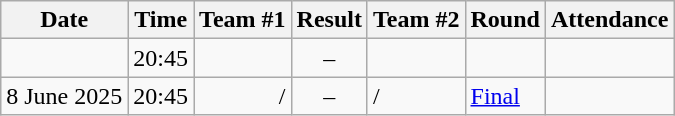<table class="wikitable">
<tr>
<th>Date</th>
<th>Time</th>
<th>Team #1</th>
<th>Result</th>
<th>Team #2</th>
<th>Round</th>
<th>Attendance</th>
</tr>
<tr>
<td></td>
<td>20:45</td>
<td align=right></td>
<td style="text-align:center;">–</td>
<td></td>
<td></td>
<td style="text-align:center;"></td>
</tr>
<tr>
<td>8 June 2025</td>
<td>20:45</td>
<td align=right>/</td>
<td style="text-align:center;">–</td>
<td>/</td>
<td><a href='#'>Final</a></td>
<td style="text-align:center;"></td>
</tr>
</table>
